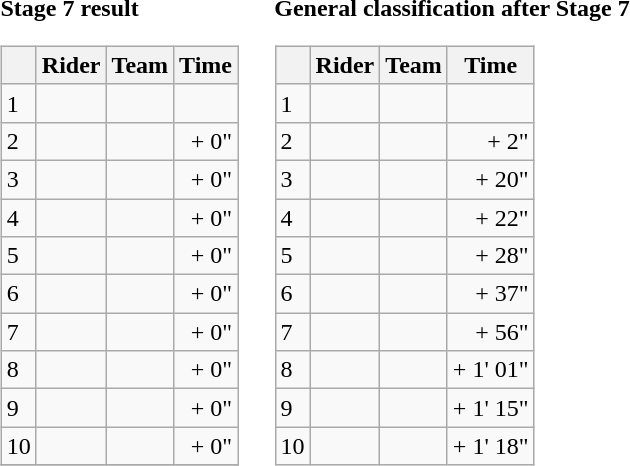<table>
<tr>
<td><strong>Stage 7 result</strong><br><table class="wikitable">
<tr>
<th></th>
<th>Rider</th>
<th>Team</th>
<th>Time</th>
</tr>
<tr>
<td>1</td>
<td></td>
<td></td>
<td align="right"></td>
</tr>
<tr>
<td>2</td>
<td></td>
<td></td>
<td align="right">+ 0"</td>
</tr>
<tr>
<td>3</td>
<td></td>
<td></td>
<td align="right">+ 0"</td>
</tr>
<tr>
<td>4</td>
<td></td>
<td></td>
<td align="right">+ 0"</td>
</tr>
<tr>
<td>5</td>
<td></td>
<td></td>
<td align="right">+ 0"</td>
</tr>
<tr>
<td>6</td>
<td></td>
<td></td>
<td align="right">+ 0"</td>
</tr>
<tr>
<td>7</td>
<td></td>
<td></td>
<td align="right">+ 0"</td>
</tr>
<tr>
<td>8</td>
<td></td>
<td></td>
<td align="right">+ 0"</td>
</tr>
<tr>
<td>9</td>
<td></td>
<td></td>
<td align="right">+ 0"</td>
</tr>
<tr>
<td>10</td>
<td></td>
<td></td>
<td align="right">+ 0"</td>
</tr>
<tr>
</tr>
</table>
</td>
<td></td>
<td><strong>General classification after Stage 7</strong><br><table class="wikitable">
<tr>
<th></th>
<th>Rider</th>
<th>Team</th>
<th>Time</th>
</tr>
<tr>
<td>1</td>
<td> </td>
<td></td>
<td align="right"></td>
</tr>
<tr>
<td>2</td>
<td> </td>
<td></td>
<td align="right">+ 2"</td>
</tr>
<tr>
<td>3</td>
<td></td>
<td></td>
<td align="right">+ 20"</td>
</tr>
<tr>
<td>4</td>
<td></td>
<td></td>
<td align="right">+ 22"</td>
</tr>
<tr>
<td>5</td>
<td></td>
<td></td>
<td align="right">+ 28"</td>
</tr>
<tr>
<td>6</td>
<td></td>
<td></td>
<td align="right">+ 37"</td>
</tr>
<tr>
<td>7</td>
<td></td>
<td></td>
<td align="right">+ 56"</td>
</tr>
<tr>
<td>8</td>
<td></td>
<td></td>
<td align="right">+ 1' 01"</td>
</tr>
<tr>
<td>9</td>
<td></td>
<td></td>
<td align="right">+ 1' 15"</td>
</tr>
<tr>
<td>10</td>
<td></td>
<td></td>
<td align="right">+ 1' 18"</td>
</tr>
</table>
</td>
</tr>
</table>
